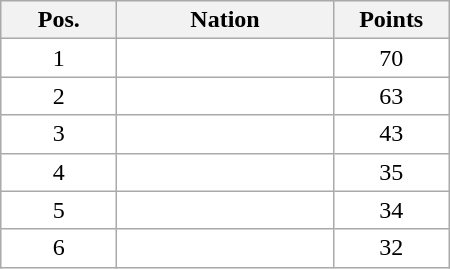<table class="wikitable gauche" cellspacing="1" cellpadding="2"  width="300px">
<tr align="center" bgcolor="#EFEFEF">
<th width="70px">Pos.</th>
<th>Nation</th>
<th width="70px">Points</th>
</tr>
<tr align="center" valign="top" bgcolor="#FFFFFF">
<td>1</td>
<td align="left"></td>
<td>70</td>
</tr>
<tr align="center" valign="top" bgcolor="#FFFFFF">
<td>2</td>
<td align="left"></td>
<td>63</td>
</tr>
<tr align="center" valign="top" bgcolor="#FFFFFF">
<td>3</td>
<td align="left"></td>
<td>43</td>
</tr>
<tr align="center" valign="top" bgcolor="#FFFFFF">
<td>4</td>
<td align="left"></td>
<td>35</td>
</tr>
<tr align="center" valign="top" bgcolor="#FFFFFF">
<td>5</td>
<td align="left"></td>
<td>34</td>
</tr>
<tr align="center" valign="top" bgcolor="#FFFFFF">
<td>6</td>
<td align="left"></td>
<td>32</td>
</tr>
</table>
